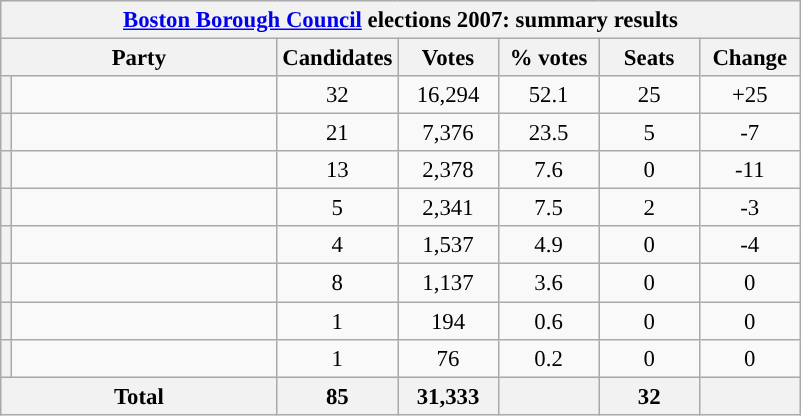<table class="wikitable" style="font-size: 95%;">
<tr style="background-color:#E9E9E9">
<th colspan="7"><a href='#'>Boston Borough Council</a> elections 2007: summary results</th>
</tr>
<tr style="background-color:#E9E9E9">
<th colspan="2">Party</th>
<th style="width: 60px">Candidates</th>
<th style="width: 60px">Votes</th>
<th style="width: 60px">% votes</th>
<th style="width: 60px">Seats</th>
<th style="width: 60px">Change</th>
</tr>
<tr>
<th style="background-color: "></th>
<td style="width: 170px"><a href='#'></a></td>
<td align="center">32</td>
<td align="center">16,294</td>
<td align="center">52.1</td>
<td align="center">25</td>
<td align="center">+25</td>
</tr>
<tr>
<th style="background-color: "></th>
<td style="width: 170px"><a href='#'></a></td>
<td align="center">21</td>
<td align="center">7,376</td>
<td align="center">23.5</td>
<td align="center">5</td>
<td align="center">-7</td>
</tr>
<tr>
<th style="background-color: "></th>
<td style="width: 170px"><a href='#'></a></td>
<td align="center">13</td>
<td align="center">2,378</td>
<td align="center">7.6</td>
<td align="center">0</td>
<td align="center">-11</td>
</tr>
<tr>
<th style="background-color: "></th>
<td style="width: 170px"><a href='#'></a></td>
<td align="center">5</td>
<td align="center">2,341</td>
<td align="center">7.5</td>
<td align="center">2</td>
<td align="center">-3</td>
</tr>
<tr>
<th style="background-color: "></th>
<td style="width: 170px"><a href='#'></a></td>
<td align="center">4</td>
<td align="center">1,537</td>
<td align="center">4.9</td>
<td align="center">0</td>
<td align="center">-4</td>
</tr>
<tr>
<th style="background-color: "></th>
<td style="width: 170px"><a href='#'></a></td>
<td align="center">8</td>
<td align="center">1,137</td>
<td align="center">3.6</td>
<td align="center">0</td>
<td align="center">0</td>
</tr>
<tr>
<th style="background-color: "></th>
<td style="width: 170px"><a href='#'></a></td>
<td align="center">1</td>
<td align="center">194</td>
<td align="center">0.6</td>
<td align="center">0</td>
<td align="center">0</td>
</tr>
<tr>
<th style="background-color: "></th>
<td style="width: 170px"><a href='#'></a></td>
<td align="center">1</td>
<td align="center">76</td>
<td align="center">0.2</td>
<td align="center">0</td>
<td align="center">0</td>
</tr>
<tr style="background-color:#E9E9E9">
<th colspan="2">Total</th>
<th style="width: 60px">85</th>
<th style="width: 60px">31,333</th>
<th style="width: 60px"></th>
<th style="width: 60px">32</th>
<th style="width: 60px"></th>
</tr>
</table>
